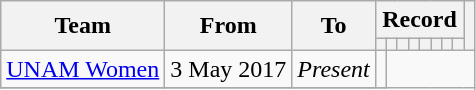<table class="wikitable" style="text-align: center">
<tr>
<th rowspan="2">Team</th>
<th rowspan="2">From</th>
<th rowspan="2">To</th>
<th colspan="8">Record</th>
<th rowspan=2></th>
</tr>
<tr>
<th></th>
<th></th>
<th></th>
<th></th>
<th></th>
<th></th>
<th></th>
<th></th>
</tr>
<tr>
<td align=left><a href='#'>UNAM Women</a></td>
<td align=left>3 May 2017</td>
<td align=left><em>Present</em><br></td>
<td></td>
</tr>
<tr>
</tr>
</table>
